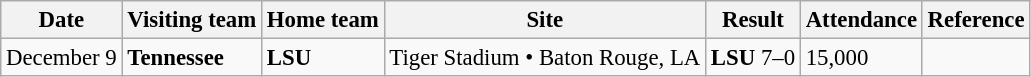<table class="wikitable" style="font-size:95%;">
<tr>
<th>Date</th>
<th>Visiting team</th>
<th>Home team</th>
<th>Site</th>
<th>Result</th>
<th>Attendance</th>
<th class="unsortable">Reference</th>
</tr>
<tr bgcolor=>
<td>December 9</td>
<td><strong>Tennessee</strong></td>
<td><strong>LSU</strong></td>
<td>Tiger Stadium • Baton Rouge, LA</td>
<td><strong>LSU</strong> 7–0</td>
<td>15,000</td>
<td></td>
</tr>
</table>
